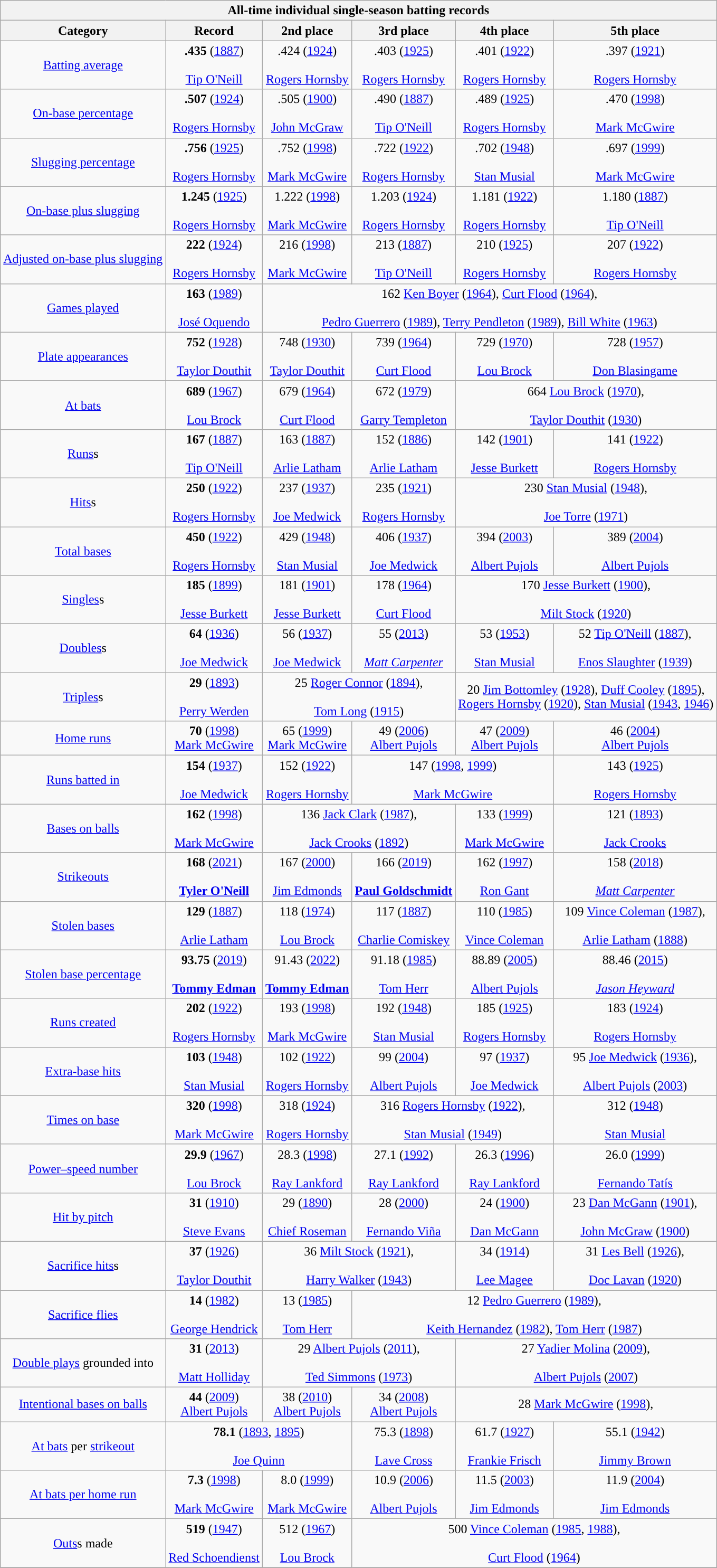<table class="wikitable unsortable" style="text-align:center">
<tr>
<th colspan=6><strong>All-time individual single-season batting records</strong></th>
</tr>
<tr>
<th scope="col">Category</th>
<th scope="col">Record</th>
<th scope="col">2nd place</th>
<th scope="col">3rd place</th>
<th scope="col">4th place</th>
<th scope="col">5th place</th>
</tr>
<tr>
<td><a href='#'>Batting average</a></td>
<td><strong>.435</strong> (<a href='#'>1887</a>)<br><br><a href='#'>Tip O'Neill</a></td>
<td>.424 (<a href='#'>1924</a>)<br><br><a href='#'>Rogers Hornsby</a></td>
<td>.403 (<a href='#'>1925</a>)<br><br><a href='#'>Rogers Hornsby</a></td>
<td>.401 (<a href='#'>1922</a>)<br><br><a href='#'>Rogers Hornsby</a></td>
<td>.397 (<a href='#'>1921</a>)<br><br><a href='#'>Rogers Hornsby</a></td>
</tr>
<tr>
<td><a href='#'>On-base percentage</a></td>
<td><strong>.507</strong> (<a href='#'>1924</a>)<br><br><a href='#'>Rogers Hornsby</a></td>
<td>.505 (<a href='#'>1900</a>)<br><br><a href='#'>John McGraw</a></td>
<td>.490 (<a href='#'>1887</a>)<br><br><a href='#'>Tip O'Neill</a></td>
<td>.489 (<a href='#'>1925</a>)<br><br><a href='#'>Rogers Hornsby</a></td>
<td>.470 (<a href='#'>1998</a>)<br><br><a href='#'>Mark McGwire</a></td>
</tr>
<tr>
<td><a href='#'>Slugging percentage</a></td>
<td><strong>.756</strong> (<a href='#'>1925</a>)<br><br><a href='#'>Rogers Hornsby</a></td>
<td>.752 (<a href='#'>1998</a>)<br><br><a href='#'>Mark McGwire</a></td>
<td>.722 (<a href='#'>1922</a>)<br><br><a href='#'>Rogers Hornsby</a></td>
<td>.702 (<a href='#'>1948</a>)<br><br><a href='#'>Stan Musial</a></td>
<td>.697 (<a href='#'>1999</a>)<br><br><a href='#'>Mark McGwire</a></td>
</tr>
<tr>
<td><a href='#'>On-base plus slugging</a></td>
<td><strong>1.245</strong> (<a href='#'>1925</a>)<br><br><a href='#'>Rogers Hornsby</a></td>
<td>1.222 (<a href='#'>1998</a>)<br><br><a href='#'>Mark McGwire</a></td>
<td>1.203 (<a href='#'>1924</a>)<br><br><a href='#'>Rogers Hornsby</a></td>
<td>1.181 (<a href='#'>1922</a>)<br><br><a href='#'>Rogers Hornsby</a></td>
<td>1.180 (<a href='#'>1887</a>)<br><br><a href='#'>Tip O'Neill</a></td>
</tr>
<tr>
<td><a href='#'>Adjusted on-base plus slugging</a></td>
<td><strong>222</strong> (<a href='#'>1924</a>)<br><br><a href='#'>Rogers Hornsby</a></td>
<td>216 (<a href='#'>1998</a>)<br><br><a href='#'>Mark McGwire</a></td>
<td>213 (<a href='#'>1887</a>)<br><br><a href='#'>Tip O'Neill</a></td>
<td>210  (<a href='#'>1925</a>)<br><br><a href='#'>Rogers Hornsby</a></td>
<td>207 (<a href='#'>1922</a>)<br><br><a href='#'>Rogers Hornsby</a></td>
</tr>
<tr>
<td><a href='#'>Games played</a></td>
<td><strong>163</strong> (<a href='#'>1989</a>)<br><br><a href='#'>José Oquendo</a></td>
<td colspan="4" style="text-align: center;">162 <a href='#'>Ken Boyer</a> (<a href='#'>1964</a>), <a href='#'>Curt Flood</a> (<a href='#'>1964</a>),<br><br><a href='#'>Pedro Guerrero</a> (<a href='#'>1989</a>), <a href='#'>Terry Pendleton</a> (<a href='#'>1989</a>), <a href='#'>Bill White</a> (<a href='#'>1963</a>)</td>
</tr>
<tr>
<td><a href='#'>Plate appearances</a></td>
<td><strong>752</strong> (<a href='#'>1928</a>)<br><br><a href='#'>Taylor Douthit</a></td>
<td>748 (<a href='#'>1930</a>)<br><br><a href='#'>Taylor Douthit</a></td>
<td>739 (<a href='#'>1964</a>)<br><br><a href='#'>Curt Flood</a></td>
<td>729 (<a href='#'>1970</a>)<br><br><a href='#'>Lou Brock</a></td>
<td>728 (<a href='#'>1957</a>)<br><br><a href='#'>Don Blasingame</a></td>
</tr>
<tr>
<td><a href='#'>At bats</a></td>
<td><strong>689</strong> (<a href='#'>1967</a>)<br><br><a href='#'>Lou Brock</a></td>
<td>679 (<a href='#'>1964</a>)<br><br><a href='#'>Curt Flood</a></td>
<td>672 (<a href='#'>1979</a>)<br><br><a href='#'>Garry Templeton</a></td>
<td colspan="2" style="text-align: center;">664 <a href='#'>Lou Brock</a> (<a href='#'>1970</a>),<br><br><a href='#'>Taylor Douthit</a> (<a href='#'>1930</a>)</td>
</tr>
<tr>
<td><a href='#'>Runs</a>s</td>
<td><strong>167</strong> (<a href='#'>1887</a>)<br><br><a href='#'>Tip O'Neill</a></td>
<td>163 (<a href='#'>1887</a>)<br><br><a href='#'>Arlie Latham</a></td>
<td>152 (<a href='#'>1886</a>)<br><br><a href='#'>Arlie Latham</a></td>
<td>142 (<a href='#'>1901</a>)<br><br><a href='#'>Jesse Burkett</a></td>
<td>141 (<a href='#'>1922</a>)<br><br><a href='#'>Rogers Hornsby</a></td>
</tr>
<tr>
<td><a href='#'>Hits</a>s</td>
<td><strong>250</strong> (<a href='#'>1922</a>)<br><br><a href='#'>Rogers Hornsby</a></td>
<td>237 (<a href='#'>1937</a>)<br><br><a href='#'>Joe Medwick</a></td>
<td>235 (<a href='#'>1921</a>)<br><br><a href='#'>Rogers Hornsby</a></td>
<td colspan="2" style="text-align: center;">230 <a href='#'>Stan Musial</a> (<a href='#'>1948</a>),<br><br><a href='#'>Joe Torre</a> (<a href='#'>1971</a>)</td>
</tr>
<tr>
<td><a href='#'>Total bases</a></td>
<td><strong>450</strong> (<a href='#'>1922</a>)<br><br><a href='#'>Rogers Hornsby</a></td>
<td>429 (<a href='#'>1948</a>)<br><br><a href='#'>Stan Musial</a></td>
<td>406 (<a href='#'>1937</a>)<br><br><a href='#'>Joe Medwick</a></td>
<td>394 (<a href='#'>2003</a>)<br><br><a href='#'>Albert Pujols</a></td>
<td>389 (<a href='#'>2004</a>)<br><br><a href='#'>Albert Pujols</a></td>
</tr>
<tr>
<td><a href='#'>Singles</a>s</td>
<td><strong>185</strong> (<a href='#'>1899</a>)<br><br><a href='#'>Jesse Burkett</a></td>
<td>181 (<a href='#'>1901</a>)<br><br><a href='#'>Jesse Burkett</a></td>
<td>178 (<a href='#'>1964</a>)<br><br><a href='#'>Curt Flood</a></td>
<td colspan="2" style="text-align: center;">170 <a href='#'>Jesse Burkett</a> (<a href='#'>1900</a>),<br><br><a href='#'>Milt Stock</a> (<a href='#'>1920</a>)</td>
</tr>
<tr>
<td><a href='#'>Doubles</a>s</td>
<td><strong>64</strong> (<a href='#'>1936</a>)<br><br><a href='#'>Joe Medwick</a></td>
<td>56 (<a href='#'>1937</a>)<br><br><a href='#'>Joe Medwick</a></td>
<td>55 (<a href='#'>2013</a>)<br><br><em><a href='#'>Matt Carpenter</a></em><br></td>
<td>53 (<a href='#'>1953</a>)<br><br><a href='#'>Stan Musial</a></td>
<td>52 <a href='#'>Tip O'Neill</a> (<a href='#'>1887</a>),<br><br><a href='#'>Enos Slaughter</a> (<a href='#'>1939</a>)</td>
</tr>
<tr>
<td><a href='#'>Triples</a>s</td>
<td><strong>29</strong> (<a href='#'>1893</a>)<br><br><a href='#'>Perry Werden</a></td>
<td colspan="2" style="text-align: center;">25 <a href='#'>Roger Connor</a> (<a href='#'>1894</a>),<br><br><a href='#'>Tom Long</a> (<a href='#'>1915</a>)</td>
<td colspan="2" style="text-align: center;">20 <a href='#'>Jim Bottomley</a> (<a href='#'>1928</a>), <a href='#'>Duff Cooley</a> (<a href='#'>1895</a>),<br><a href='#'>Rogers Hornsby</a> (<a href='#'>1920</a>), <a href='#'>Stan Musial</a> (<a href='#'>1943</a>, <a href='#'>1946</a>)</td>
</tr>
<tr>
<td><a href='#'>Home runs</a></td>
<td><strong>70</strong> (<a href='#'>1998</a>)<br><a href='#'>Mark McGwire</a></td>
<td>65 (<a href='#'>1999</a>)<br><a href='#'>Mark McGwire</a></td>
<td>49 (<a href='#'>2006</a>)<br><a href='#'>Albert Pujols</a></td>
<td>47 (<a href='#'>2009</a>)<br><a href='#'>Albert Pujols</a></td>
<td>46 (<a href='#'>2004</a>)<br><a href='#'>Albert Pujols</a></td>
</tr>
<tr>
<td><a href='#'>Runs batted in</a></td>
<td><strong>154</strong> (<a href='#'>1937</a>)<br><br><a href='#'>Joe Medwick</a></td>
<td>152 (<a href='#'>1922</a>)<br><br><a href='#'>Rogers Hornsby</a></td>
<td colspan="2" style="text-align: center;">147 (<a href='#'>1998</a>, <a href='#'>1999</a>)<br><br><a href='#'>Mark McGwire</a></td>
<td>143 (<a href='#'>1925</a>)<br><br><a href='#'>Rogers Hornsby</a></td>
</tr>
<tr>
<td><a href='#'>Bases on balls</a></td>
<td><strong>162</strong> (<a href='#'>1998</a>)<br><br><a href='#'>Mark McGwire</a></td>
<td colspan="2" style="text-align: center;">136 <a href='#'>Jack Clark</a> (<a href='#'>1987</a>),<br><br><a href='#'>Jack Crooks</a> (<a href='#'>1892</a>)</td>
<td>133 (<a href='#'>1999</a>)<br><br><a href='#'>Mark McGwire</a></td>
<td>121 (<a href='#'>1893</a>)<br><br><a href='#'>Jack Crooks</a></td>
</tr>
<tr>
<td><a href='#'>Strikeouts</a></td>
<td><strong>168</strong> (<a href='#'>2021</a>)<br><br><strong><a href='#'>Tyler O'Neill</a></strong></td>
<td>167 (<a href='#'>2000</a>)<br><br><a href='#'>Jim Edmonds</a></td>
<td>166 (<a href='#'>2019</a>)<br><br><strong><a href='#'>Paul Goldschmidt</a></strong></td>
<td>162 (<a href='#'>1997</a>)<br><br><a href='#'>Ron Gant</a></td>
<td>158 (<a href='#'>2018</a>)<br><br><em><a href='#'>Matt Carpenter</a></em></td>
</tr>
<tr>
<td><a href='#'>Stolen bases</a></td>
<td><strong>129</strong> (<a href='#'>1887</a>)<br><br><a href='#'>Arlie Latham</a></td>
<td>118 (<a href='#'>1974</a>)<br><br><a href='#'>Lou Brock</a></td>
<td>117 (<a href='#'>1887</a>)<br><br><a href='#'>Charlie Comiskey</a></td>
<td>110 (<a href='#'>1985</a>)<br><br><a href='#'>Vince Coleman</a></td>
<td>109 <a href='#'>Vince Coleman</a> (<a href='#'>1987</a>),<br><br><a href='#'>Arlie Latham</a> (<a href='#'>1888</a>)</td>
</tr>
<tr>
<td><a href='#'>Stolen base percentage</a></td>
<td><strong>93.75</strong> (<a href='#'>2019</a>)<br><br><strong><a href='#'>Tommy Edman</a></strong></td>
<td>91.43 (<a href='#'>2022</a>)<br><br><strong><a href='#'>Tommy Edman</a></strong></td>
<td>91.18 (<a href='#'>1985</a>)<br><br><a href='#'>Tom Herr</a></td>
<td>88.89 (<a href='#'>2005</a>)<br><br><a href='#'>Albert Pujols</a></td>
<td>88.46 (<a href='#'>2015</a>)<br><br><em><a href='#'>Jason Heyward</a></em></td>
</tr>
<tr>
<td><a href='#'>Runs created</a></td>
<td><strong>202</strong> (<a href='#'>1922</a>)<br><br><a href='#'>Rogers Hornsby</a></td>
<td>193 (<a href='#'>1998</a>)<br><br><a href='#'>Mark McGwire</a></td>
<td>192 (<a href='#'>1948</a>)<br><br><a href='#'>Stan Musial</a></td>
<td>185 (<a href='#'>1925</a>)<br><br><a href='#'>Rogers Hornsby</a></td>
<td>183 (<a href='#'>1924</a>)<br><br><a href='#'>Rogers Hornsby</a></td>
</tr>
<tr>
<td><a href='#'>Extra-base hits</a></td>
<td><strong>103</strong> (<a href='#'>1948</a>)<br><br><a href='#'>Stan Musial</a></td>
<td>102 (<a href='#'>1922</a>)<br><br><a href='#'>Rogers Hornsby</a></td>
<td>99 (<a href='#'>2004</a>)<br><br><a href='#'>Albert Pujols</a></td>
<td>97 (<a href='#'>1937</a>)<br><br><a href='#'>Joe Medwick</a></td>
<td>95 <a href='#'>Joe Medwick</a> (<a href='#'>1936</a>),<br><br><a href='#'>Albert Pujols</a> (<a href='#'>2003</a>)<br></td>
</tr>
<tr>
<td><a href='#'>Times on base</a></td>
<td><strong>320</strong> (<a href='#'>1998</a>)<br><br><a href='#'>Mark McGwire</a></td>
<td>318 (<a href='#'>1924</a>)<br><br><a href='#'>Rogers Hornsby</a></td>
<td colspan="2" style="text-align: center;">316 <a href='#'>Rogers Hornsby</a> (<a href='#'>1922</a>),<br><br><a href='#'>Stan Musial</a> (<a href='#'>1949</a>)</td>
<td>312 (<a href='#'>1948</a>)<br><br><a href='#'>Stan Musial</a></td>
</tr>
<tr>
<td><a href='#'>Power–speed number</a></td>
<td><strong>29.9</strong> (<a href='#'>1967</a>)<br><br><a href='#'>Lou Brock</a></td>
<td>28.3 (<a href='#'>1998</a>)<br><br><a href='#'>Ray Lankford</a></td>
<td>27.1 (<a href='#'>1992</a>)<br><br><a href='#'>Ray Lankford</a></td>
<td>26.3 (<a href='#'>1996</a>)<br><br><a href='#'>Ray Lankford</a></td>
<td>26.0 (<a href='#'>1999</a>)<br><br><a href='#'>Fernando Tatís</a></td>
</tr>
<tr>
<td><a href='#'>Hit by pitch</a></td>
<td><strong>31</strong> (<a href='#'>1910</a>)<br><br><a href='#'>Steve Evans</a></td>
<td>29 (<a href='#'>1890</a>)<br><br><a href='#'>Chief Roseman</a></td>
<td>28 (<a href='#'>2000</a>)<br><br><a href='#'>Fernando Viña</a></td>
<td>24 (<a href='#'>1900</a>)<br><br><a href='#'>Dan McGann</a></td>
<td>23 <a href='#'>Dan McGann</a> (<a href='#'>1901</a>),<br><br><a href='#'>John McGraw</a> (<a href='#'>1900</a>)</td>
</tr>
<tr>
<td><a href='#'>Sacrifice hits</a>s</td>
<td><strong>37</strong>  (<a href='#'>1926</a>)<br><br><a href='#'>Taylor Douthit</a></td>
<td colspan="2" style="text-align: center;">36 <a href='#'>Milt Stock</a> (<a href='#'>1921</a>),<br><br><a href='#'>Harry Walker</a> (<a href='#'>1943</a>)</td>
<td>34 (<a href='#'>1914</a>)<br><br><a href='#'>Lee Magee</a></td>
<td>31 <a href='#'>Les Bell</a> (<a href='#'>1926</a>),<br><br><a href='#'>Doc Lavan</a> (<a href='#'>1920</a>)</td>
</tr>
<tr>
<td><a href='#'>Sacrifice flies</a></td>
<td><strong>14</strong> (<a href='#'>1982</a>)<br><br><a href='#'>George Hendrick</a></td>
<td>13 (<a href='#'>1985</a>)<br><br><a href='#'>Tom Herr</a></td>
<td colspan="3" style="text-align: center;">12 <a href='#'>Pedro Guerrero</a> (<a href='#'>1989</a>),<br><br><a href='#'>Keith Hernandez</a> (<a href='#'>1982</a>), <a href='#'>Tom Herr</a> (<a href='#'>1987</a>)</td>
</tr>
<tr>
<td><a href='#'>Double plays</a> grounded into</td>
<td><strong>31</strong> (<a href='#'>2013</a>)<br><br><a href='#'>Matt Holliday</a></td>
<td colspan="2" style="text-align: center;">29 <a href='#'>Albert Pujols</a> (<a href='#'>2011</a>),<br><br><a href='#'>Ted Simmons</a> (<a href='#'>1973</a>)</td>
<td colspan="2" style="text-align: center;">27 <a href='#'>Yadier Molina</a> (<a href='#'>2009</a>),<br><br><a href='#'>Albert Pujols</a> (<a href='#'>2007</a>)</td>
</tr>
<tr>
<td><a href='#'>Intentional bases on balls</a></td>
<td><strong>44</strong> (<a href='#'>2009</a>)<br><a href='#'>Albert Pujols</a></td>
<td>38 (<a href='#'>2010</a>)<br><a href='#'>Albert Pujols</a></td>
<td>34 (<a href='#'>2008</a>)<br><a href='#'>Albert Pujols</a></td>
<td colspan="2" style="text-align: center;">28 <a href='#'>Mark McGwire</a> (<a href='#'>1998</a>),<br></td>
</tr>
<tr>
<td><a href='#'>At bats</a> per <a href='#'>strikeout</a></td>
<td colspan="2" style="text-align: center;"><strong>78.1</strong> (<a href='#'>1893</a>, <a href='#'>1895</a>)<br><br><a href='#'>Joe Quinn</a></td>
<td>75.3 (<a href='#'>1898</a>)<br><br><a href='#'>Lave Cross</a></td>
<td>61.7 (<a href='#'>1927</a>)<br><br><a href='#'>Frankie Frisch</a></td>
<td>55.1 (<a href='#'>1942</a>)<br><br><a href='#'>Jimmy Brown</a></td>
</tr>
<tr>
<td><a href='#'>At bats per home run</a></td>
<td><strong>7.3</strong> (<a href='#'>1998</a>)<br><br><a href='#'>Mark McGwire</a></td>
<td>8.0 (<a href='#'>1999</a>)<br><br><a href='#'>Mark McGwire</a></td>
<td>10.9 (<a href='#'>2006</a>)<br><br><a href='#'>Albert Pujols</a></td>
<td>11.5 (<a href='#'>2003</a>)<br><br><a href='#'>Jim Edmonds</a></td>
<td>11.9 (<a href='#'>2004</a>)<br><br><a href='#'>Jim Edmonds</a></td>
</tr>
<tr>
<td><a href='#'>Outs</a>s made</td>
<td><strong>519</strong> (<a href='#'>1947</a>)<br><br><a href='#'>Red Schoendienst</a></td>
<td>512 (<a href='#'>1967</a>)<br><br><a href='#'>Lou Brock</a></td>
<td colspan="3" style="text-align: center;">500 <a href='#'>Vince Coleman</a> (<a href='#'>1985</a>, <a href='#'>1988</a>),<br><br><a href='#'>Curt Flood</a> (<a href='#'>1964</a>)</td>
</tr>
<tr>
</tr>
</table>
